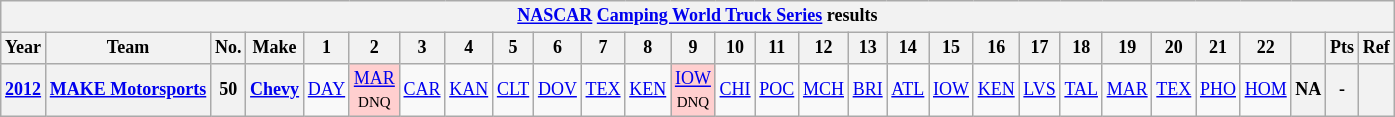<table class="wikitable" style="text-align:center; font-size:75%">
<tr>
<th colspan=45><a href='#'>NASCAR</a> <a href='#'>Camping World Truck Series</a> results</th>
</tr>
<tr>
<th>Year</th>
<th>Team</th>
<th>No.</th>
<th>Make</th>
<th>1</th>
<th>2</th>
<th>3</th>
<th>4</th>
<th>5</th>
<th>6</th>
<th>7</th>
<th>8</th>
<th>9</th>
<th>10</th>
<th>11</th>
<th>12</th>
<th>13</th>
<th>14</th>
<th>15</th>
<th>16</th>
<th>17</th>
<th>18</th>
<th>19</th>
<th>20</th>
<th>21</th>
<th>22</th>
<th></th>
<th>Pts</th>
<th>Ref</th>
</tr>
<tr>
<th><a href='#'>2012</a></th>
<th><a href='#'>MAKE Motorsports</a></th>
<th>50</th>
<th><a href='#'>Chevy</a></th>
<td><a href='#'>DAY</a></td>
<td style="background:#FFCFCF;"><a href='#'>MAR</a><br><small>DNQ</small></td>
<td><a href='#'>CAR</a></td>
<td><a href='#'>KAN</a></td>
<td><a href='#'>CLT</a></td>
<td><a href='#'>DOV</a></td>
<td><a href='#'>TEX</a></td>
<td><a href='#'>KEN</a></td>
<td style="background:#FFCFCF;"><a href='#'>IOW</a><br><small>DNQ</small></td>
<td><a href='#'>CHI</a></td>
<td><a href='#'>POC</a></td>
<td><a href='#'>MCH</a></td>
<td><a href='#'>BRI</a></td>
<td><a href='#'>ATL</a></td>
<td><a href='#'>IOW</a></td>
<td><a href='#'>KEN</a></td>
<td><a href='#'>LVS</a></td>
<td><a href='#'>TAL</a></td>
<td><a href='#'>MAR</a></td>
<td><a href='#'>TEX</a></td>
<td><a href='#'>PHO</a></td>
<td><a href='#'>HOM</a></td>
<th>NA</th>
<th>-</th>
<th></th>
</tr>
</table>
